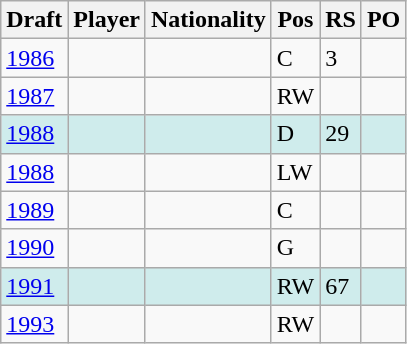<table class="wikitable sortable">
<tr>
<th>Draft</th>
<th>Player</th>
<th>Nationality</th>
<th>Pos</th>
<th>RS</th>
<th>PO</th>
</tr>
<tr>
<td><a href='#'>1986</a></td>
<td></td>
<td></td>
<td>C</td>
<td>3</td>
<td></td>
</tr>
<tr>
<td><a href='#'>1987</a></td>
<td></td>
<td></td>
<td>RW</td>
<td></td>
<td></td>
</tr>
<tr bgcolor="#CFECEC">
<td><a href='#'>1988</a></td>
<td></td>
<td></td>
<td>D</td>
<td>29</td>
<td></td>
</tr>
<tr>
<td><a href='#'>1988</a></td>
<td></td>
<td></td>
<td>LW</td>
<td></td>
<td></td>
</tr>
<tr>
<td><a href='#'>1989</a></td>
<td></td>
<td></td>
<td>C</td>
<td></td>
<td></td>
</tr>
<tr>
<td><a href='#'>1990</a></td>
<td></td>
<td></td>
<td>G</td>
<td></td>
<td></td>
</tr>
<tr bgcolor="#CFECEC">
<td><a href='#'>1991</a></td>
<td></td>
<td></td>
<td>RW</td>
<td>67</td>
<td></td>
</tr>
<tr>
<td><a href='#'>1993</a></td>
<td></td>
<td></td>
<td>RW</td>
<td></td>
<td></td>
</tr>
</table>
